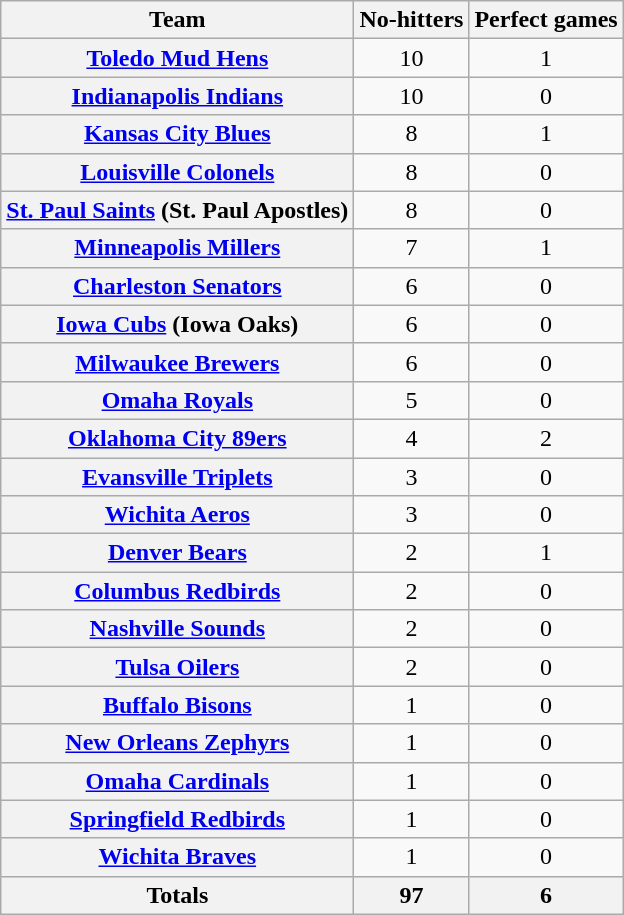<table class="sortable wikitable plainrowheaders" style="text-align:center;">
<tr>
<th scope="col">Team</th>
<th scope="col">No-hitters</th>
<th scope="col">Perfect games</th>
</tr>
<tr>
<th scope="row"><a href='#'>Toledo Mud Hens</a></th>
<td>10</td>
<td>1</td>
</tr>
<tr>
<th scope="row"><a href='#'>Indianapolis Indians</a></th>
<td>10</td>
<td>0</td>
</tr>
<tr>
<th scope="row"><a href='#'>Kansas City Blues</a></th>
<td>8</td>
<td>1</td>
</tr>
<tr>
<th scope="row"><a href='#'>Louisville Colonels</a></th>
<td>8</td>
<td>0</td>
</tr>
<tr>
<th scope="row"><a href='#'>St. Paul Saints</a> (St. Paul Apostles)</th>
<td>8</td>
<td>0</td>
</tr>
<tr>
<th scope="row"><a href='#'>Minneapolis Millers</a></th>
<td>7</td>
<td>1</td>
</tr>
<tr>
<th scope="row"><a href='#'>Charleston Senators</a></th>
<td>6</td>
<td>0</td>
</tr>
<tr>
<th scope="row"><a href='#'>Iowa Cubs</a> (Iowa Oaks)</th>
<td>6</td>
<td>0</td>
</tr>
<tr>
<th scope="row"><a href='#'>Milwaukee Brewers</a></th>
<td>6</td>
<td>0</td>
</tr>
<tr>
<th scope="row"><a href='#'>Omaha Royals</a></th>
<td>5</td>
<td>0</td>
</tr>
<tr>
<th scope="row"><a href='#'>Oklahoma City 89ers</a></th>
<td>4</td>
<td>2</td>
</tr>
<tr>
<th scope="row"><a href='#'>Evansville Triplets</a></th>
<td>3</td>
<td>0</td>
</tr>
<tr>
<th scope="row"><a href='#'>Wichita Aeros</a></th>
<td>3</td>
<td>0</td>
</tr>
<tr>
<th scope="row"><a href='#'>Denver Bears</a></th>
<td>2</td>
<td>1</td>
</tr>
<tr>
<th scope="row"><a href='#'>Columbus Redbirds</a></th>
<td>2</td>
<td>0</td>
</tr>
<tr>
<th scope="row"><a href='#'>Nashville Sounds</a></th>
<td>2</td>
<td>0</td>
</tr>
<tr>
<th scope="row"><a href='#'>Tulsa Oilers</a></th>
<td>2</td>
<td>0</td>
</tr>
<tr>
<th scope="row"><a href='#'>Buffalo Bisons</a></th>
<td>1</td>
<td>0</td>
</tr>
<tr>
<th scope="row"><a href='#'>New Orleans Zephyrs</a></th>
<td>1</td>
<td>0</td>
</tr>
<tr>
<th scope="row"><a href='#'>Omaha Cardinals</a></th>
<td>1</td>
<td>0</td>
</tr>
<tr>
<th scope="row"><a href='#'>Springfield Redbirds</a></th>
<td>1</td>
<td>0</td>
</tr>
<tr>
<th scope="row"><a href='#'>Wichita Braves</a></th>
<td>1</td>
<td>0</td>
</tr>
<tr class="sortbottom">
<th scope="row" text-align:"center"><strong>Totals</strong></th>
<th>97</th>
<th>6</th>
</tr>
</table>
